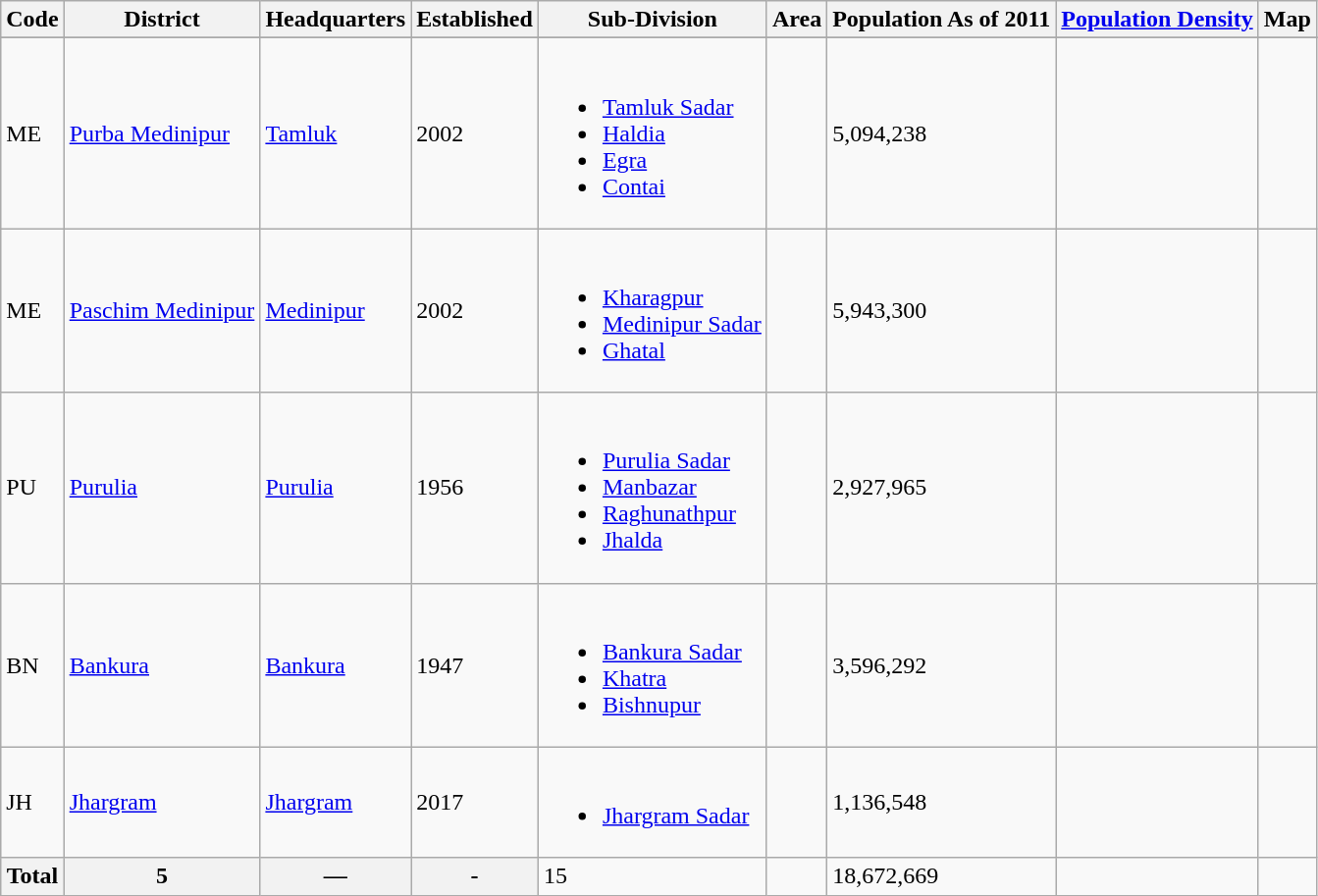<table class="wikitable sortable">
<tr>
<th>Code</th>
<th>District</th>
<th>Headquarters</th>
<th>Established</th>
<th>Sub-Division</th>
<th>Area</th>
<th>Population As of 2011</th>
<th><a href='#'>Population Density</a></th>
<th>Map</th>
</tr>
<tr>
</tr>
<tr>
<td>ME</td>
<td><a href='#'>Purba Medinipur</a></td>
<td><a href='#'>Tamluk</a></td>
<td>2002</td>
<td align="left"><br><ul><li><a href='#'>Tamluk Sadar</a></li><li><a href='#'>Haldia</a></li><li><a href='#'>Egra</a></li><li><a href='#'>Contai</a></li></ul></td>
<td></td>
<td>5,094,238</td>
<td></td>
<td></td>
</tr>
<tr>
<td>ME</td>
<td><a href='#'>Paschim Medinipur</a></td>
<td><a href='#'>Medinipur</a></td>
<td>2002</td>
<td align="left"><br><ul><li><a href='#'>Kharagpur</a></li><li><a href='#'>Medinipur Sadar</a></li><li><a href='#'>Ghatal</a></li></ul></td>
<td></td>
<td>5,943,300</td>
<td></td>
<td></td>
</tr>
<tr>
<td>PU</td>
<td><a href='#'>Purulia</a></td>
<td><a href='#'>Purulia</a></td>
<td>1956</td>
<td align="left"><br><ul><li><a href='#'>Purulia Sadar</a></li><li><a href='#'>Manbazar</a></li><li><a href='#'>Raghunathpur</a></li><li><a href='#'>Jhalda</a></li></ul></td>
<td></td>
<td>2,927,965</td>
<td></td>
<td></td>
</tr>
<tr>
<td>BN</td>
<td><a href='#'>Bankura</a></td>
<td><a href='#'>Bankura</a></td>
<td>1947</td>
<td align="left"><br><ul><li><a href='#'>Bankura Sadar</a></li><li><a href='#'>Khatra</a></li><li><a href='#'>Bishnupur</a></li></ul></td>
<td></td>
<td>3,596,292</td>
<td></td>
<td></td>
</tr>
<tr>
<td>JH</td>
<td><a href='#'>Jhargram</a></td>
<td><a href='#'>Jhargram</a></td>
<td>2017</td>
<td align="left"><br><ul><li><a href='#'>Jhargram Sadar</a></li></ul></td>
<td></td>
<td>1,136,548</td>
<td></td>
<td></td>
</tr>
<tr>
<th>Total</th>
<th>5</th>
<th>—</th>
<th>-</th>
<td>15</td>
<td></td>
<td>18,672,669</td>
<td><br></td>
<td></td>
</tr>
</table>
